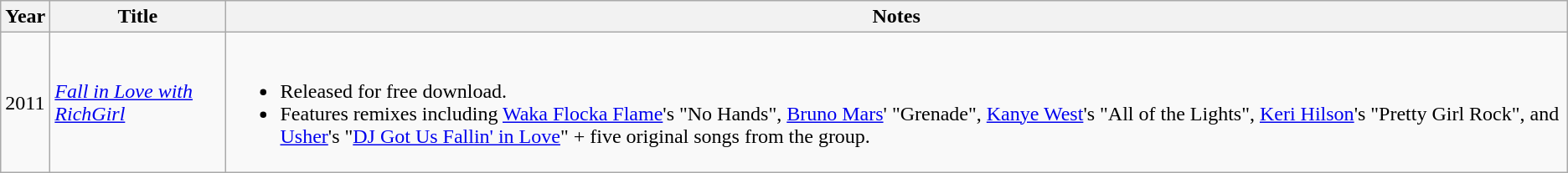<table class="wikitable">
<tr>
<th>Year</th>
<th>Title</th>
<th>Notes</th>
</tr>
<tr>
<td>2011</td>
<td><em><a href='#'>Fall in Love with RichGirl</a></em></td>
<td align="left"><br><ul><li>Released for free download.</li><li>Features remixes including <a href='#'>Waka Flocka Flame</a>'s "No Hands", <a href='#'>Bruno Mars</a>' "Grenade", <a href='#'>Kanye West</a>'s "All of the Lights", <a href='#'>Keri Hilson</a>'s "Pretty Girl Rock", and <a href='#'>Usher</a>'s "<a href='#'>DJ Got Us Fallin' in Love</a>" + five original songs from the group.</li></ul></td>
</tr>
</table>
